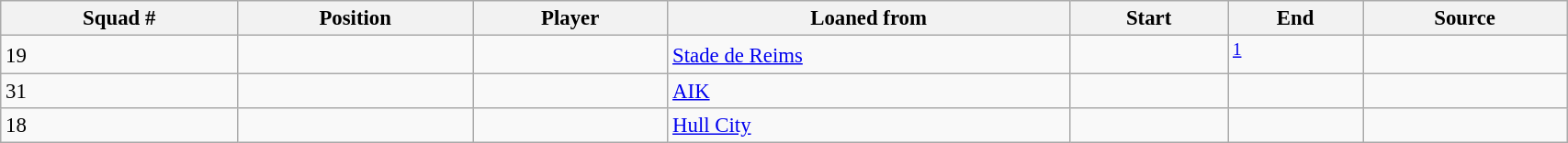<table class="wikitable sortable" style="width:90%; text-align:center; font-size:95%; text-align:left;">
<tr>
<th>Squad #</th>
<th>Position</th>
<th>Player</th>
<th>Loaned from</th>
<th>Start</th>
<th>End</th>
<th>Source</th>
</tr>
<tr>
<td>19</td>
<td></td>
<td></td>
<td> <a href='#'>Stade de Reims</a></td>
<td></td>
<td><sup><a href='#'>1</a></sup></td>
<td></td>
</tr>
<tr>
<td>31</td>
<td></td>
<td></td>
<td> <a href='#'>AIK</a></td>
<td></td>
<td></td>
<td></td>
</tr>
<tr>
<td>18</td>
<td></td>
<td></td>
<td> <a href='#'>Hull City</a></td>
<td></td>
<td></td>
<td></td>
</tr>
</table>
